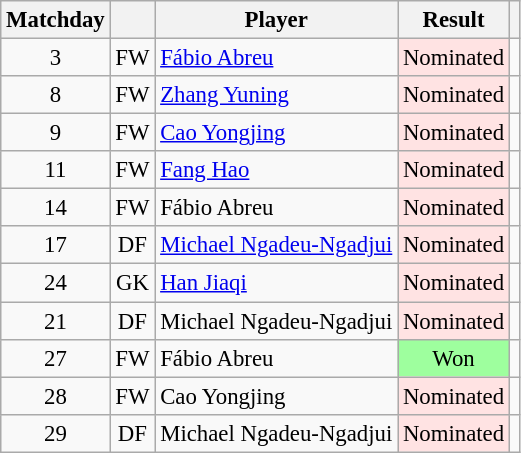<table class="wikitable sortable" style="text-align:center; font-size:95%;">
<tr>
<th>Matchday</th>
<th></th>
<th>Player</th>
<th>Result</th>
<th class="unsortable"></th>
</tr>
<tr>
<td data-sort-value="3">3</td>
<td>FW</td>
<td style="text-align:left;"> <a href='#'>Fábio Abreu</a></td>
<td style="background:#ffe3e3;">Nominated</td>
<td></td>
</tr>
<tr>
<td data-sort-value="3">8</td>
<td>FW</td>
<td style="text-align:left;"> <a href='#'>Zhang Yuning</a></td>
<td style="background:#ffe3e3;">Nominated</td>
<td></td>
</tr>
<tr>
<td>9</td>
<td>FW</td>
<td style="text-align:left;"> <a href='#'>Cao Yongjing</a></td>
<td style="background:#ffe3e3;">Nominated</td>
<td></td>
</tr>
<tr>
<td>11</td>
<td>FW</td>
<td style="text-align:left;"> <a href='#'>Fang Hao</a></td>
<td style="background:#ffe3e3;">Nominated</td>
<td></td>
</tr>
<tr>
<td data-sort-value="14">14</td>
<td>FW</td>
<td style="text-align:left;"> Fábio Abreu</td>
<td style="background:#ffe3e3;">Nominated</td>
<td></td>
</tr>
<tr>
<td data-sort-value="17">17</td>
<td>DF</td>
<td style="text-align:left;"> <a href='#'>Michael Ngadeu-Ngadjui</a></td>
<td style="background:#ffe3e3;">Nominated</td>
<td></td>
</tr>
<tr>
<td data-sort-value="24">24</td>
<td>GK</td>
<td style="text-align:left;"> <a href='#'>Han Jiaqi</a></td>
<td style="background:#ffe3e3;">Nominated</td>
<td></td>
</tr>
<tr>
<td data-sort-value="21">21</td>
<td>DF</td>
<td style="text-align:left;"> Michael Ngadeu-Ngadjui</td>
<td style="background:#ffe3e3;">Nominated</td>
<td></td>
</tr>
<tr>
<td data-sort-value="27">27</td>
<td>FW</td>
<td style="text-align:left;"> Fábio Abreu</td>
<td style="background:#9eff9e;">Won</td>
<td></td>
</tr>
<tr>
<td data-sort-value="28">28</td>
<td>FW</td>
<td style="text-align:left;"> Cao Yongjing</td>
<td style="background:#ffe3e3;">Nominated</td>
<td></td>
</tr>
<tr>
<td data-sort-value="29">29</td>
<td>DF</td>
<td style="text-align:left;"> Michael Ngadeu-Ngadjui</td>
<td style="background:#ffe3e3;">Nominated</td>
<td></td>
</tr>
</table>
